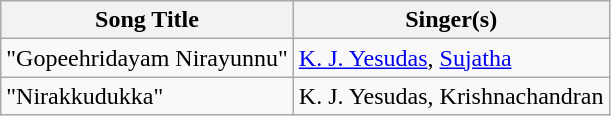<table class="wikitable">
<tr>
<th>Song Title</th>
<th>Singer(s)</th>
</tr>
<tr>
<td>"Gopeehridayam Nirayunnu"</td>
<td><a href='#'>K. J. Yesudas</a>, <a href='#'>Sujatha</a></td>
</tr>
<tr>
<td>"Nirakkudukka"</td>
<td>K. J. Yesudas, Krishnachandran</td>
</tr>
</table>
